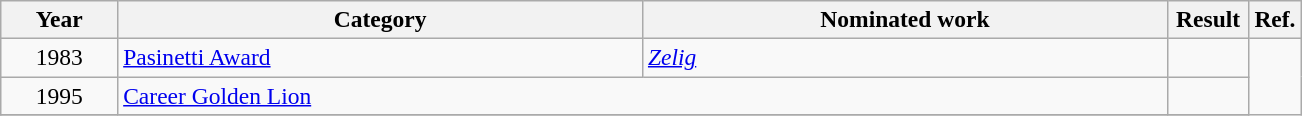<table class="wikitable unsortable plainrowheaders" Style=font-size:98%>
<tr>
<th scope="col" style="width:9%;">Year</th>
<th scope="col" style="width:20em;">Category</th>
<th scope="col" style="width:20em;">Nominated work</th>
<th scope="col" style="width:2em;">Result</th>
<th scope="col" style="width:4%;" class="unsortable">Ref.</th>
</tr>
<tr>
<td style="text-align:center;">1983</td>
<td><a href='#'>Pasinetti Award</a></td>
<td><em><a href='#'>Zelig</a></em></td>
<td></td>
</tr>
<tr>
<td style="text-align:center;">1995</td>
<td colspan=2><a href='#'>Career Golden Lion</a></td>
<td></td>
</tr>
<tr>
</tr>
</table>
